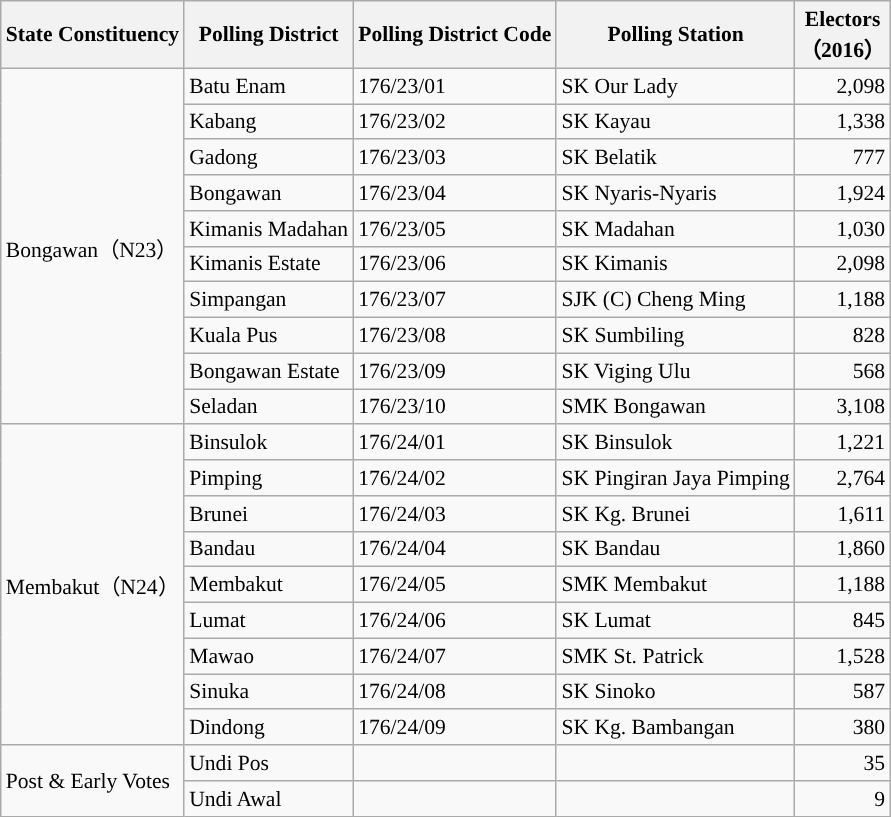<table class="wikitable sortable mw-collapsible" style="white-space:nowrap;font-size:90%">
<tr>
<th>State Constituency</th>
<th>Polling District</th>
<th>Polling District Code</th>
<th>Polling Station</th>
<th>Electors<br>（2016）</th>
</tr>
<tr>
<td rowspan="10">Bongawan（N23）</td>
<td>Batu Enam</td>
<td>176/23/01</td>
<td>SK Our Lady</td>
<td align="right">2,098</td>
</tr>
<tr>
<td>Kabang</td>
<td>176/23/02</td>
<td>SK Kayau</td>
<td align="right">1,338</td>
</tr>
<tr>
<td>Gadong</td>
<td>176/23/03</td>
<td>SK Belatik</td>
<td align="right">777</td>
</tr>
<tr>
<td>Bongawan</td>
<td>176/23/04</td>
<td>SK Nyaris-Nyaris</td>
<td align="right">1,924</td>
</tr>
<tr>
<td>Kimanis Madahan</td>
<td>176/23/05</td>
<td>SK Madahan</td>
<td align="right">1,030</td>
</tr>
<tr>
<td>Kimanis Estate</td>
<td>176/23/06</td>
<td>SK Kimanis</td>
<td align="right">2,098</td>
</tr>
<tr>
<td>Simpangan</td>
<td>176/23/07</td>
<td>SJK (C) Cheng Ming</td>
<td align="right">1,188</td>
</tr>
<tr>
<td>Kuala Pus</td>
<td>176/23/08</td>
<td>SK Sumbiling</td>
<td align="right">828</td>
</tr>
<tr>
<td>Bongawan Estate</td>
<td>176/23/09</td>
<td>SK Viging Ulu</td>
<td align="right">568</td>
</tr>
<tr>
<td>Seladan</td>
<td>176/23/10</td>
<td>SMK Bongawan</td>
<td align="right">3,108</td>
</tr>
<tr>
<td rowspan="9">Membakut（N24）</td>
<td>Binsulok</td>
<td>176/24/01</td>
<td>SK Binsulok</td>
<td align="right">1,221</td>
</tr>
<tr>
<td>Pimping</td>
<td>176/24/02</td>
<td>SK Pingiran Jaya Pimping</td>
<td align="right">2,764</td>
</tr>
<tr>
<td>Brunei</td>
<td>176/24/03</td>
<td>SK Kg. Brunei</td>
<td align="right">1,611</td>
</tr>
<tr>
<td>Bandau</td>
<td>176/24/04</td>
<td>SK Bandau</td>
<td align="right">1,860</td>
</tr>
<tr>
<td>Membakut</td>
<td>176/24/05</td>
<td>SMK Membakut</td>
<td align="right">1,188</td>
</tr>
<tr>
<td>Lumat</td>
<td>176/24/06</td>
<td>SK Lumat</td>
<td align="right">845</td>
</tr>
<tr>
<td>Mawao</td>
<td>176/24/07</td>
<td>SMK St. Patrick</td>
<td align="right">1,528</td>
</tr>
<tr>
<td>Sinuka</td>
<td>176/24/08</td>
<td>SK Sinoko</td>
<td align="right">587</td>
</tr>
<tr>
<td>Dindong</td>
<td>176/24/09</td>
<td>SK Kg. Bambangan</td>
<td align="right">380</td>
</tr>
<tr>
<td rowspan="10">Post & Early Votes</td>
<td>Undi Pos</td>
<td></td>
<td></td>
<td align="right">35</td>
</tr>
<tr>
<td>Undi Awal</td>
<td></td>
<td></td>
<td align="right">9</td>
</tr>
</table>
